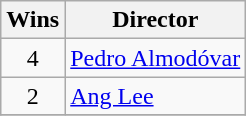<table class="wikitable sortable">
<tr>
<th>Wins</th>
<th>Director</th>
</tr>
<tr>
<td rowspan="1" style="text-align:center">4</td>
<td> <a href='#'>Pedro Almodóvar</a></td>
</tr>
<tr>
<td rowspan="1" style="text-align:center">2</td>
<td> <a href='#'>Ang Lee</a></td>
</tr>
<tr>
</tr>
</table>
